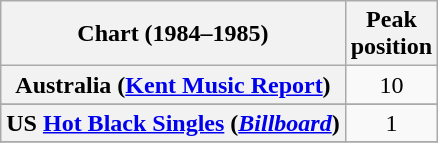<table class="wikitable sortable plainrowheaders">
<tr>
<th scope="col">Chart (1984–1985)</th>
<th scope="col">Peak<br>position</th>
</tr>
<tr>
<th scope="row">Australia (<a href='#'>Kent Music Report</a>)</th>
<td align="center">10</td>
</tr>
<tr>
</tr>
<tr>
</tr>
<tr>
</tr>
<tr>
</tr>
<tr>
</tr>
<tr>
</tr>
<tr>
</tr>
<tr>
</tr>
<tr>
</tr>
<tr>
<th scope="row">US <a href='#'>Hot Black Singles</a> (<em><a href='#'>Billboard</a></em>)</th>
<td align="center">1</td>
</tr>
<tr>
</tr>
</table>
